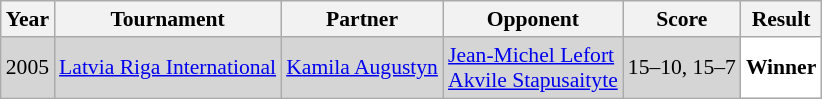<table class="sortable wikitable" style="font-size: 90%;">
<tr>
<th>Year</th>
<th>Tournament</th>
<th>Partner</th>
<th>Opponent</th>
<th>Score</th>
<th>Result</th>
</tr>
<tr style="background:#D5D5D5">
<td align="center">2005</td>
<td align="left"><a href='#'>Latvia Riga International</a></td>
<td align="left"> <a href='#'>Kamila Augustyn</a></td>
<td align="left"> <a href='#'>Jean-Michel Lefort</a><br> <a href='#'>Akvile Stapusaityte</a></td>
<td align="left">15–10, 15–7</td>
<td style="text-align:left; background:white"> <strong>Winner</strong></td>
</tr>
</table>
